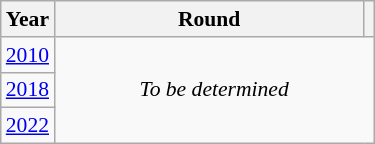<table class="wikitable" style="text-align: center; font-size:90%">
<tr>
<th>Year</th>
<th style="width:200px">Round</th>
<th></th>
</tr>
<tr>
<td><a href='#'>2010</a></td>
<td colspan="2" rowspan="3"><em>To be determined</em></td>
</tr>
<tr>
<td><a href='#'>2018</a></td>
</tr>
<tr>
<td><a href='#'>2022</a></td>
</tr>
</table>
